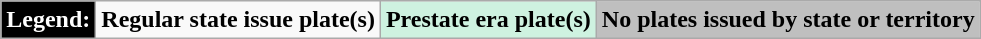<table class="wikitable">
<tr>
<td style="background: black; color: white;"><strong>Legend:</strong></td>
<td><strong>Regular state issue plate(s)</strong></td>
<td style="background:#CEF2E0";><strong>Prestate era plate(s)</strong></td>
<td style="background:#BFBFBF";><strong>No plates issued by state or territory</strong></td>
</tr>
</table>
